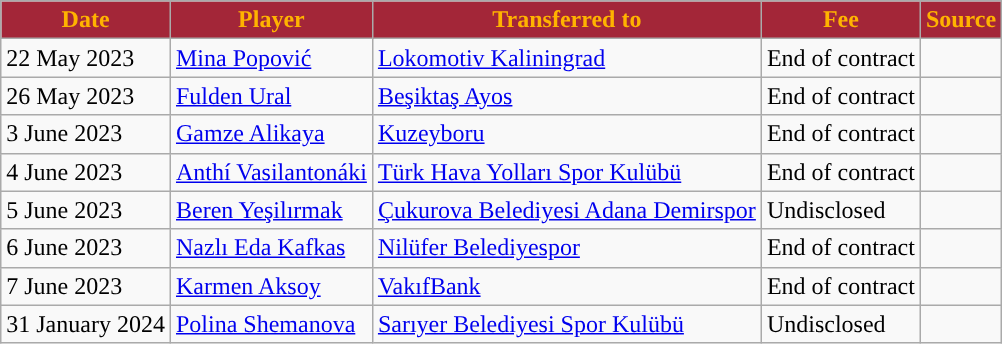<table class="wikitable plainrowheaders sortable">
<tr>
<th style="background:#A32638; color:#FFB300; ">Date</th>
<th style="background:#A32638; color:#FFB300; ">Player</th>
<th style="background:#A32638; color:#FFB300; ">Transferred to</th>
<th style="background:#A32638; color:#FFB300; ">Fee</th>
<th style="background:#A32638; color:#FFB300; ">Source</th>
</tr>
<tr>
<td>22 May 2023</td>
<td align=left> <a href='#'>Mina Popović</a></td>
<td align=left> <a href='#'>Lokomotiv Kaliningrad</a></td>
<td>End of contract</td>
<td></td>
</tr>
<tr>
<td>26 May 2023</td>
<td align=left> <a href='#'>Fulden Ural</a></td>
<td align=left> <a href='#'>Beşiktaş Ayos</a></td>
<td>End of contract</td>
<td></td>
</tr>
<tr>
<td>3 June 2023</td>
<td align=left> <a href='#'>Gamze Alikaya</a></td>
<td align=left> <a href='#'>Kuzeyboru</a></td>
<td>End of contract</td>
<td></td>
</tr>
<tr>
<td>4 June 2023</td>
<td align=left> <a href='#'>Anthí Vasilantonáki</a></td>
<td align=left> <a href='#'>Türk Hava Yolları Spor Kulübü</a></td>
<td>End of contract</td>
<td></td>
</tr>
<tr>
<td>5 June 2023</td>
<td align=left> <a href='#'>Beren Yeşilırmak</a></td>
<td align=left> <a href='#'>Çukurova Belediyesi Adana Demirspor</a></td>
<td>Undisclosed</td>
<td></td>
</tr>
<tr>
<td>6 June 2023</td>
<td align=left> <a href='#'>Nazlı Eda Kafkas</a></td>
<td align=left> <a href='#'>Nilüfer Belediyespor</a></td>
<td>End of contract</td>
<td></td>
</tr>
<tr>
<td>7 June 2023</td>
<td align=left> <a href='#'>Karmen Aksoy</a></td>
<td align=left> <a href='#'>VakıfBank</a></td>
<td>End of contract</td>
<td></td>
</tr>
<tr>
<td>31 January 2024</td>
<td align=left> <a href='#'>Polina Shemanova</a></td>
<td align=left> <a href='#'>Sarıyer Belediyesi Spor Kulübü</a></td>
<td>Undisclosed</td>
<td></td>
</tr>
</table>
